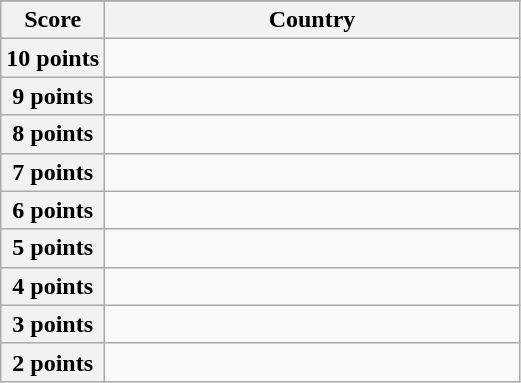<table class="wikitable">
<tr>
</tr>
<tr>
<th scope="col" width="20%">Score</th>
<th scope="col">Country</th>
</tr>
<tr>
<th scope="row">10 points</th>
<td></td>
</tr>
<tr>
<th scope="row">9 points</th>
<td></td>
</tr>
<tr>
<th scope="row">8 points</th>
<td></td>
</tr>
<tr>
<th scope="row">7 points</th>
<td></td>
</tr>
<tr>
<th scope="row">6 points</th>
<td></td>
</tr>
<tr>
<th scope="row">5 points</th>
<td></td>
</tr>
<tr>
<th scope="row">4 points</th>
<td></td>
</tr>
<tr>
<th scope="row">3 points</th>
<td></td>
</tr>
<tr>
<th scope="row">2 points</th>
<td></td>
</tr>
</table>
